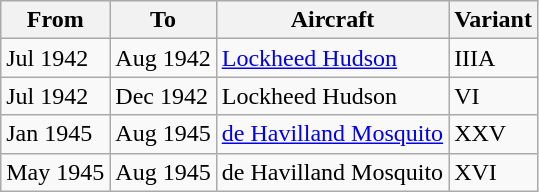<table class="wikitable">
<tr>
<th>From</th>
<th>To</th>
<th>Aircraft</th>
<th>Variant</th>
</tr>
<tr>
<td>Jul 1942</td>
<td>Aug 1942</td>
<td><a href='#'>Lockheed Hudson</a></td>
<td>IIIA</td>
</tr>
<tr>
<td>Jul 1942</td>
<td>Dec 1942</td>
<td>Lockheed Hudson</td>
<td>VI</td>
</tr>
<tr>
<td>Jan 1945</td>
<td>Aug 1945</td>
<td><a href='#'>de Havilland Mosquito</a></td>
<td>XXV</td>
</tr>
<tr>
<td>May 1945</td>
<td>Aug 1945</td>
<td>de Havilland Mosquito</td>
<td>XVI</td>
</tr>
</table>
